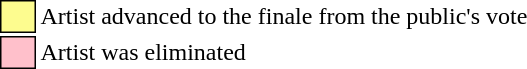<table class="toccolours" style="font-size: 100%">
<tr>
<td style="background:#fdfc8f; border:1px solid black">     </td>
<td>Artist advanced to the finale from the public's vote</td>
</tr>
<tr>
<td style="background: pink; border:1px solid black">     </td>
<td>Artist was eliminated</td>
</tr>
</table>
